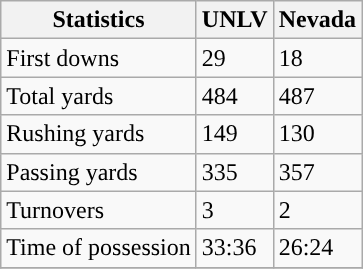<table class="wikitable">
<tr>
<th>Statistics</th>
<th>UNLV</th>
<th>Nevada</th>
</tr>
<tr>
<td>First downs</td>
<td>29</td>
<td>18</td>
</tr>
<tr>
<td>Total yards</td>
<td>484</td>
<td>487</td>
</tr>
<tr>
<td>Rushing yards</td>
<td>149</td>
<td>130</td>
</tr>
<tr>
<td>Passing yards</td>
<td>335</td>
<td>357</td>
</tr>
<tr>
<td>Turnovers</td>
<td>3</td>
<td>2</td>
</tr>
<tr>
<td>Time of possession</td>
<td>33:36</td>
<td>26:24</td>
</tr>
<tr>
</tr>
</table>
